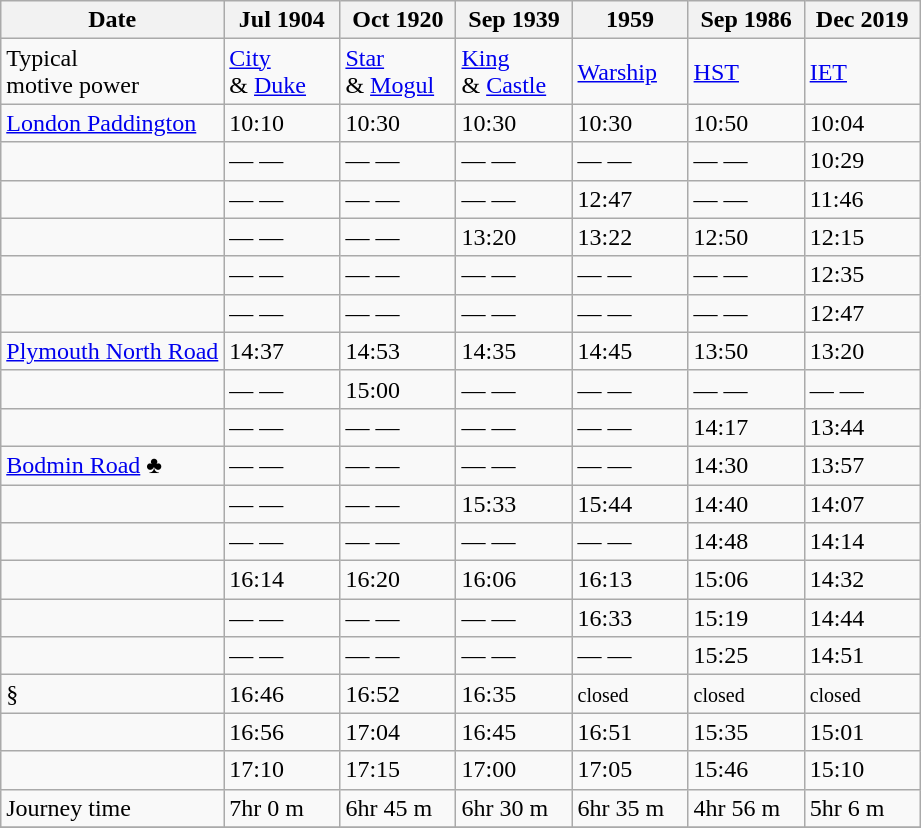<table class="wikitable">
<tr>
<th width=130>Date</th>
<th width=70>Jul 1904</th>
<th width=70>Oct 1920</th>
<th width=70>Sep 1939</th>
<th width=70>1959</th>
<th width=70>Sep 1986</th>
<th width=70>Dec 2019</th>
</tr>
<tr>
<td>Typical<br>motive power</td>
<td><a href='#'>City</a><br>& <a href='#'>Duke</a></td>
<td><a href='#'>Star</a><br>& <a href='#'>Mogul</a></td>
<td><a href='#'>King</a><br>& <a href='#'>Castle</a></td>
<td><a href='#'>Warship</a></td>
<td><a href='#'>HST</a></td>
<td><a href='#'>IET</a></td>
</tr>
<tr>
<td><a href='#'>London Paddington</a></td>
<td>10:10</td>
<td>10:30</td>
<td>10:30</td>
<td>10:30</td>
<td>10:50</td>
<td>10:04</td>
</tr>
<tr>
<td></td>
<td>— —</td>
<td>— —</td>
<td>— —</td>
<td>— —</td>
<td>— —</td>
<td>10:29</td>
</tr>
<tr>
<td></td>
<td>— —</td>
<td>— —</td>
<td>— —</td>
<td>12:47</td>
<td>— —</td>
<td>11:46</td>
</tr>
<tr>
<td></td>
<td>— —</td>
<td>— —</td>
<td>13:20</td>
<td>13:22</td>
<td>12:50</td>
<td>12:15</td>
</tr>
<tr>
<td></td>
<td>— —</td>
<td>— —</td>
<td>— —</td>
<td>— —</td>
<td>— —</td>
<td>12:35</td>
</tr>
<tr>
<td></td>
<td>— —</td>
<td>— —</td>
<td>— —</td>
<td>— —</td>
<td>— —</td>
<td>12:47</td>
</tr>
<tr>
<td><a href='#'>Plymouth North Road</a></td>
<td>14:37</td>
<td>14:53</td>
<td>14:35</td>
<td>14:45</td>
<td>13:50</td>
<td>13:20</td>
</tr>
<tr>
<td></td>
<td>— —</td>
<td>15:00</td>
<td>— —</td>
<td>— —</td>
<td>— —</td>
<td>— —</td>
</tr>
<tr>
<td></td>
<td>— —</td>
<td>— —</td>
<td>— —</td>
<td>— —</td>
<td>14:17</td>
<td>13:44</td>
</tr>
<tr>
<td><a href='#'>Bodmin Road</a> ♣</td>
<td>— —</td>
<td>— —</td>
<td>— —</td>
<td>— —</td>
<td>14:30</td>
<td>13:57</td>
</tr>
<tr>
<td></td>
<td>— —</td>
<td>— —</td>
<td>15:33</td>
<td>15:44</td>
<td>14:40</td>
<td>14:07</td>
</tr>
<tr>
<td></td>
<td>— —</td>
<td>— —</td>
<td>— —</td>
<td>— —</td>
<td>14:48</td>
<td>14:14</td>
</tr>
<tr>
<td></td>
<td>16:14</td>
<td>16:20</td>
<td>16:06</td>
<td>16:13</td>
<td>15:06</td>
<td>14:32</td>
</tr>
<tr>
<td></td>
<td>— —</td>
<td>— —</td>
<td>— —</td>
<td>16:33</td>
<td>15:19</td>
<td>14:44</td>
</tr>
<tr>
<td></td>
<td>— —</td>
<td>— —</td>
<td>— —</td>
<td>— —</td>
<td>15:25</td>
<td>14:51</td>
</tr>
<tr>
<td> §</td>
<td>16:46</td>
<td>16:52</td>
<td>16:35</td>
<td><small>closed</small></td>
<td><small>closed</small></td>
<td><small>closed</small></td>
</tr>
<tr>
<td></td>
<td>16:56</td>
<td>17:04</td>
<td>16:45</td>
<td>16:51</td>
<td>15:35</td>
<td>15:01</td>
</tr>
<tr>
<td></td>
<td>17:10</td>
<td>17:15</td>
<td>17:00</td>
<td>17:05</td>
<td>15:46</td>
<td>15:10</td>
</tr>
<tr>
<td>Journey time</td>
<td>7hr 0 m</td>
<td>6hr 45 m</td>
<td>6hr 30 m</td>
<td>6hr 35 m</td>
<td>4hr 56 m</td>
<td>5hr 6 m</td>
</tr>
<tr>
</tr>
</table>
